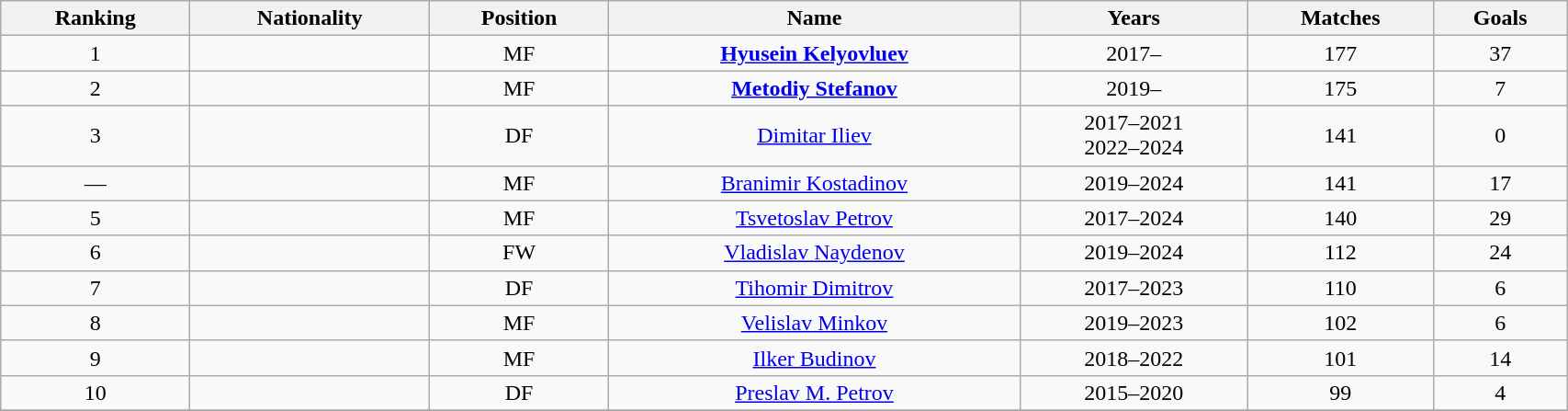<table class="wikitable sortable" style=text-align:center;width:90%>
<tr>
<th>Ranking</th>
<th>Nationality</th>
<th>Position</th>
<th>Name</th>
<th>Years</th>
<th>Matches</th>
<th>Goals</th>
</tr>
<tr>
<td>1</td>
<td align=left></td>
<td>MF</td>
<td><strong><a href='#'>Hyusein Kelyovluev</a></strong></td>
<td>2017–</td>
<td>177</td>
<td>37</td>
</tr>
<tr>
<td>2</td>
<td align=left></td>
<td>MF</td>
<td><strong><a href='#'>Metodiy Stefanov</a></strong></td>
<td>2019–</td>
<td>175</td>
<td>7</td>
</tr>
<tr>
<td>3</td>
<td align=left></td>
<td>DF</td>
<td><a href='#'>Dimitar Iliev</a></td>
<td>2017–2021<br>2022–2024</td>
<td>141</td>
<td>0</td>
</tr>
<tr>
<td>—</td>
<td align=left></td>
<td>MF</td>
<td><a href='#'>Branimir Kostadinov</a></td>
<td>2019–2024</td>
<td>141</td>
<td>17</td>
</tr>
<tr>
<td>5</td>
<td align=left></td>
<td>MF</td>
<td><a href='#'>Tsvetoslav Petrov</a></td>
<td>2017–2024</td>
<td>140</td>
<td>29</td>
</tr>
<tr>
<td>6</td>
<td align=left></td>
<td>FW</td>
<td><a href='#'>Vladislav Naydenov</a></td>
<td>2019–2024</td>
<td>112</td>
<td>24</td>
</tr>
<tr>
<td>7</td>
<td align=left></td>
<td>DF</td>
<td><a href='#'>Tihomir Dimitrov</a></td>
<td>2017–2023</td>
<td>110</td>
<td>6</td>
</tr>
<tr>
<td>8</td>
<td align=left></td>
<td>MF</td>
<td><a href='#'>Velislav Minkov</a></td>
<td>2019–2023</td>
<td>102</td>
<td>6</td>
</tr>
<tr>
<td>9</td>
<td align=left></td>
<td>MF</td>
<td><a href='#'>Ilker Budinov</a></td>
<td>2018–2022</td>
<td>101</td>
<td>14</td>
</tr>
<tr>
<td>10</td>
<td align=left></td>
<td>DF</td>
<td><a href='#'>Preslav M. Petrov</a></td>
<td>2015–2020</td>
<td>99</td>
<td>4</td>
</tr>
<tr>
</tr>
</table>
